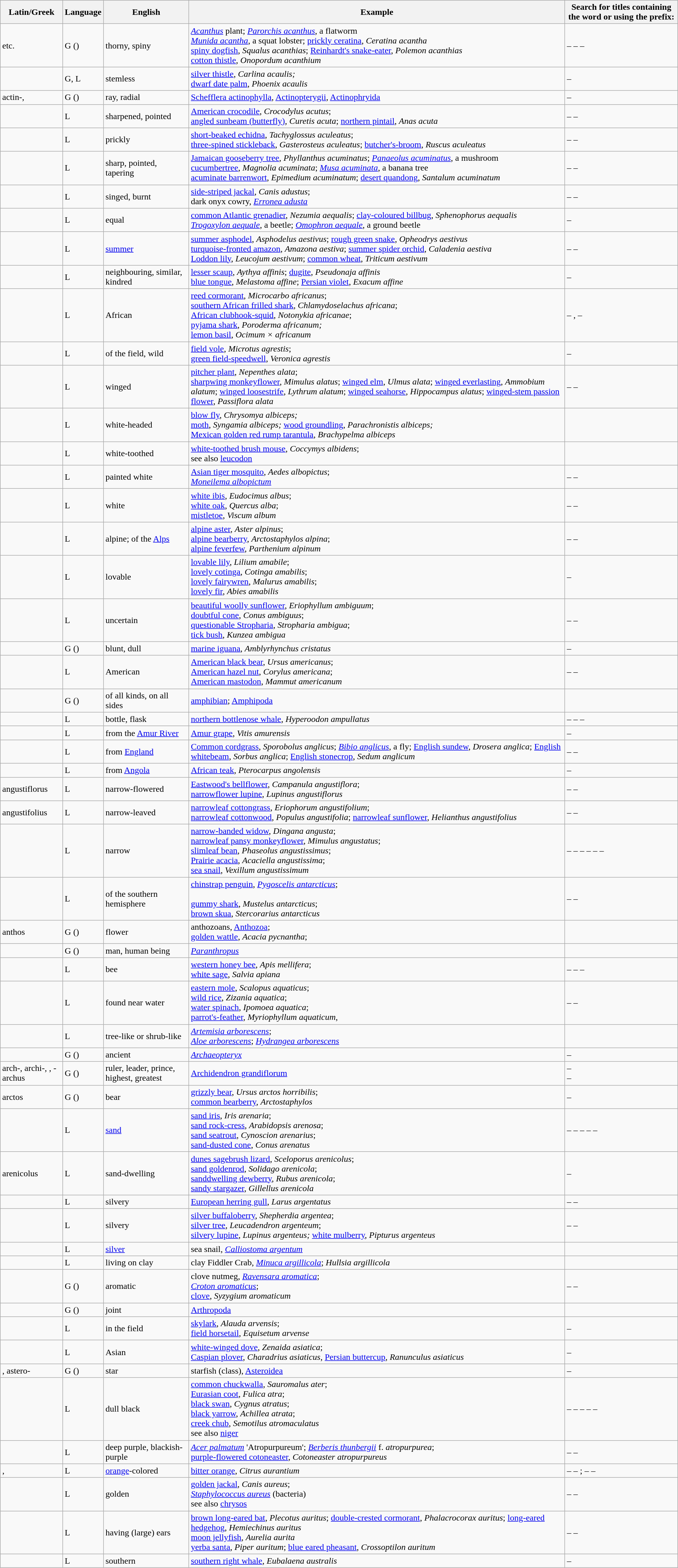<table class="wikitable">
<tr>
<th>Latin/Greek</th>
<th>Language</th>
<th>English</th>
<th>Example</th>
<th>Search for titles containing the word or using the prefix:</th>
</tr>
<tr>
<td> etc.</td>
<td>G  ()</td>
<td>thorny, spiny</td>
<td><em><a href='#'>Acanthus</a></em> plant; <em><a href='#'>Parorchis acanthus</a></em>, a flatworm<br><em><a href='#'>Munida acantha</a></em>, a squat lobster; <a href='#'>prickly ceratina</a>, <em>Ceratina acantha</em><br><a href='#'>spiny dogfish</a>, <em>Squalus acanthias</em>; <a href='#'>Reinhardt's snake-eater</a>, <em>Polemon acanthias</em><br><a href='#'>cotton thistle</a>, <em>Onopordum acanthium</em></td>
<td> –  –  – </td>
</tr>
<tr>
<td></td>
<td>G, L</td>
<td>stemless</td>
<td><a href='#'>silver thistle</a>, <em>Carlina acaulis;</em><br><a href='#'>dwarf date palm</a>, <em>Phoenix acaulis</em></td>
<td> – </td>
</tr>
<tr>
<td> actin-, </td>
<td>G  ()</td>
<td>ray, radial</td>
<td><a href='#'>Schefflera actinophylla</a>, <a href='#'>Actinopterygii</a>, <a href='#'>Actinophryida</a></td>
<td> – </td>
</tr>
<tr>
<td></td>
<td>L</td>
<td>sharpened, pointed</td>
<td><a href='#'>American crocodile</a>, <em>Crocodylus acutus</em>;<br><a href='#'>angled sunbeam (butterfly)</a>, <em>Curetis acuta</em>; <a href='#'>northern pintail</a>, <em>Anas acuta</em></td>
<td> –  – </td>
</tr>
<tr>
<td></td>
<td>L</td>
<td>prickly</td>
<td><a href='#'>short-beaked echidna</a>, <em>Tachyglossus aculeatus</em>;<br><a href='#'>three-spined stickleback</a>, <em>Gasterosteus aculeatus</em>; <a href='#'>butcher's-broom</a>, <em>Ruscus aculeatus</em></td>
<td> –  – </td>
</tr>
<tr>
<td></td>
<td>L</td>
<td>sharp, pointed, tapering</td>
<td><a href='#'>Jamaican gooseberry tree</a>, <em>Phyllanthus acuminatus</em>; <em><a href='#'>Panaeolus acuminatus</a></em>, a mushroom<br><a href='#'>cucumbertree</a>, <em>Magnolia acuminata</em>; <em><a href='#'>Musa acuminata</a></em>, a banana tree<br><a href='#'>acuminate barrenwort</a>, <em>Epimedium acuminatum</em>; <a href='#'>desert quandong</a>, <em>Santalum acuminatum</em></td>
<td> –  – </td>
</tr>
<tr>
<td></td>
<td>L</td>
<td>singed, burnt</td>
<td><a href='#'>side-striped jackal</a>, <em>Canis adustus</em>;<br>dark onyx cowry, <em><a href='#'>Erronea adusta</a></em></td>
<td> –  – </td>
</tr>
<tr>
<td></td>
<td>L</td>
<td>equal</td>
<td><a href='#'>common Atlantic grenadier</a>, <em>Nezumia aequalis</em>; <a href='#'>clay-coloured billbug</a>, <em>Sphenophorus aequalis</em><br><em><a href='#'>Trogoxylon aequale</a></em>, a beetle; <em><a href='#'>Omophron aequale</a></em>, a ground beetle</td>
<td> – </td>
</tr>
<tr>
<td></td>
<td>L</td>
<td><a href='#'>summer</a></td>
<td><a href='#'>summer asphodel</a>, <em>Asphodelus aestivus</em>; <a href='#'>rough green snake</a>, <em>Opheodrys aestivus</em><br><a href='#'>turquoise-fronted amazon</a>, <em>Amazona aestiva</em>; <a href='#'>summer spider orchid</a>, <em>Caladenia aestiva</em><br><a href='#'>Loddon lily</a>, <em>Leucojum aestivum</em>; <a href='#'>common wheat</a>, <em>Triticum aestivum</em></td>
<td> –  – </td>
</tr>
<tr>
<td></td>
<td>L</td>
<td>neighbouring, similar, kindred</td>
<td><a href='#'>lesser scaup</a>, <em>Aythya affinis</em>; <a href='#'>dugite</a>, <em>Pseudonaja affinis</em> <br><a href='#'>blue tongue</a>, <em>Melastoma affine</em>; <a href='#'>Persian violet</a>, <em>Exacum affine</em></td>
<td> – </td>
</tr>
<tr>
<td></td>
<td>L</td>
<td>African</td>
<td><a href='#'>reed cormorant</a>, <em>Microcarbo africanus</em>;<br><a href='#'>southern African frilled shark</a>, <em>Chlamydoselachus africana</em>;<br><a href='#'>African clubhook-squid</a>, <em>Notonykia africanae</em>;<br><a href='#'>pyjama shark</a>, <em>Poroderma africanum;</em><br><a href='#'>lemon basil</a>, <em>Ocimum × africanum</em></td>
<td> – ,  – </td>
</tr>
<tr>
<td></td>
<td>L</td>
<td>of the field, wild</td>
<td><a href='#'>field vole</a>, <em>Microtus agrestis</em>;<br><a href='#'>green field-speedwell</a>, <em>Veronica agrestis</em></td>
<td> – </td>
</tr>
<tr>
<td></td>
<td>L </td>
<td>winged</td>
<td><a href='#'>pitcher plant</a>, <em>Nepenthes alata</em>;<br><a href='#'>sharpwing monkeyflower</a>, <em>Mimulus alatus</em>; <a href='#'>winged elm</a>, <em>Ulmus alata</em>; <a href='#'>winged everlasting</a>, <em>Ammobium alatum</em>; <a href='#'>winged loosestrife</a>, <em>Lythrum alatum</em>; <a href='#'>winged seahorse</a>, <em>Hippocampus alatus</em>; <a href='#'>winged-stem passion flower</a>, <em>Passiflora alata</em></td>
<td> –  – </td>
</tr>
<tr id="albiceps">
<td></td>
<td>L</td>
<td>white-headed</td>
<td><a href='#'>blow fly</a>, <em>Chrysomya albiceps;</em><br><a href='#'>moth</a>, <em>Syngamia albiceps;</em> <a href='#'>wood groundling</a>, <em>Parachronistis albiceps;</em><br><a href='#'>Mexican golden red rump tarantula</a>, <em>Brachypelma albiceps</em></td>
<td></td>
</tr>
<tr id="albidens">
<td></td>
<td>L</td>
<td>white-toothed</td>
<td><a href='#'>white-toothed brush mouse</a>, <em>Coccymys albidens</em>;<br> see also <a href='#'>leucodon</a></td>
<td></td>
</tr>
<tr>
<td></td>
<td>L</td>
<td>painted white</td>
<td><a href='#'>Asian tiger mosquito</a>, <em>Aedes albopictus</em>;<br><em><a href='#'>Moneilema albopictum</a></em></td>
<td> –  – </td>
</tr>
<tr>
<td></td>
<td>L</td>
<td>white</td>
<td><a href='#'>white ibis</a>, <em>Eudocimus albus</em>;<br><a href='#'>white oak</a>, <em>Quercus alba</em>;<br><a href='#'>mistletoe</a>, <em>Viscum album</em></td>
<td> –  – </td>
</tr>
<tr>
<td></td>
<td>L</td>
<td>alpine; of the <a href='#'>Alps</a></td>
<td><a href='#'>alpine aster</a>, <em>Aster alpinus</em>;<br><a href='#'>alpine bearberry</a>, <em>Arctostaphylos alpina</em>;<br><a href='#'>alpine feverfew</a>, <em>Parthenium alpinum</em></td>
<td> –  – </td>
</tr>
<tr>
<td></td>
<td>L</td>
<td>lovable</td>
<td><a href='#'>lovable lily</a>, <em>Lilium amabile</em>;<br><a href='#'>lovely cotinga</a>, <em>Cotinga amabilis</em>;<br> <a href='#'>lovely fairywren</a>, <em>Malurus amabilis</em>;<br><a href='#'>lovely fir</a>, <em>Abies amabilis</em></td>
<td> – </td>
</tr>
<tr>
<td></td>
<td>L</td>
<td>uncertain</td>
<td><a href='#'>beautiful woolly sunflower</a>, <em>Eriophyllum ambiguum</em>;<br><a href='#'>doubtful cone</a>, <em>Conus ambiguus</em>;<br><a href='#'>questionable Stropharia</a>, <em>Stropharia ambigua</em>;<br><a href='#'>tick bush</a>, <em>Kunzea ambigua</em></td>
<td> –  – </td>
</tr>
<tr>
<td></td>
<td>G  ()</td>
<td>blunt, dull</td>
<td><a href='#'>marine iguana</a>, <em>Amblyrhynchus cristatus</em></td>
<td> – </td>
</tr>
<tr>
<td></td>
<td>L</td>
<td>American</td>
<td><a href='#'>American black bear</a>, <em>Ursus americanus</em>;<br><a href='#'>American hazel nut</a>, <em>Corylus americana</em>;<br><a href='#'>American mastodon</a>, <em>Mammut americanum</em></td>
<td> –  – </td>
</tr>
<tr>
<td></td>
<td>G  ()</td>
<td>of all kinds, on all sides</td>
<td><a href='#'>amphibian</a>; <a href='#'>Amphipoda</a></td>
<td></td>
</tr>
<tr>
<td></td>
<td>L</td>
<td>bottle, flask</td>
<td><a href='#'>northern bottlenose whale</a>, <em>Hyperoodon ampullatus</em></td>
<td> –  –  – </td>
</tr>
<tr>
<td></td>
<td>L</td>
<td>from the <a href='#'>Amur River</a></td>
<td><a href='#'>Amur grape</a>, <em>Vitis amurensis</em></td>
<td> – </td>
</tr>
<tr>
<td></td>
<td>L</td>
<td>from <a href='#'>England</a></td>
<td><a href='#'>Common cordgrass</a>, <em>Sporobolus anglicus</em>; <em><a href='#'>Bibio anglicus</a></em>, a fly; <a href='#'>English sundew</a>, <em>Drosera anglica</em>; <a href='#'>English whitebeam</a>, <em>Sorbus anglica</em>; <a href='#'>English stonecrop</a>, <em>Sedum anglicum</em></td>
<td> –  – </td>
</tr>
<tr>
<td></td>
<td>L</td>
<td>from <a href='#'>Angola</a></td>
<td><a href='#'>African teak</a>, <em>Pterocarpus angolensis</em></td>
<td> – </td>
</tr>
<tr>
<td>angustiflorus</td>
<td>L</td>
<td>narrow-flowered</td>
<td><a href='#'>Eastwood's bellflower</a>, <em>Campanula angustiflora</em>;<br><a href='#'>narrowflower lupine</a>, <em>Lupinus angustiflorus</em></td>
<td> –  – </td>
</tr>
<tr>
<td>angustifolius</td>
<td>L</td>
<td>narrow-leaved</td>
<td><a href='#'>narrowleaf cottongrass</a>, <em>Eriophorum angustifolium</em>;<br><a href='#'>narrowleaf cottonwood</a>, <em>Populus angustifolia</em>; <a href='#'>narrowleaf sunflower</a>, <em>Helianthus angustifolius</em></td>
<td> –  – </td>
</tr>
<tr>
<td></td>
<td>L</td>
<td>narrow</td>
<td><a href='#'>narrow-banded widow</a>, <em>Dingana angusta</em>;<br><a href='#'>narrowleaf pansy monkeyflower</a>, <em>Mimulus angustatus</em>;<br><a href='#'>slimleaf bean</a>, <em>Phaseolus angustissimus</em>;<br><a href='#'>Prairie acacia</a>, <em>Acaciella angustissima</em>;<br><a href='#'>sea snail</a>, <em>Vexillum angustissimum</em></td>
<td> –  –  –  –  –  – </td>
</tr>
<tr>
<td></td>
<td>L</td>
<td>of the southern hemisphere</td>
<td><a href='#'>chinstrap penguin</a>, <em><a href='#'>Pygoscelis antarcticus</a></em>;<br><br><a href='#'>gummy shark</a>, <em>Mustelus antarcticus</em>;<br> <a href='#'>brown skua</a>, <em>Stercorarius antarcticus</em></td>
<td> –  – </td>
</tr>
<tr>
<td>anthos</td>
<td>G  ()</td>
<td>flower</td>
<td>anthozoans, <a href='#'>Anthozoa</a>;<br><a href='#'>golden wattle</a>, <em>Acacia pycnantha</em>;</td>
<td></td>
</tr>
<tr>
<td></td>
<td>G  ()</td>
<td>man, human being</td>
<td><em><a href='#'>Paranthropus</a></em></td>
<td></td>
</tr>
<tr>
<td></td>
<td>L</td>
<td>bee</td>
<td><a href='#'>western honey bee</a>, <em>Apis mellifera</em>;<br><a href='#'>white sage</a>, <em>Salvia apiana</em></td>
<td> –  –  – </td>
</tr>
<tr>
<td></td>
<td>L</td>
<td>found near water</td>
<td><a href='#'>eastern mole</a>, <em>Scalopus aquaticus</em>;<br><a href='#'>wild rice</a>, <em>Zizania aquatica</em>;<br><a href='#'>water spinach</a>, <em>Ipomoea aquatica</em>;<br><a href='#'>parrot's-feather</a>, <em>Myriophyllum aquaticum</em>,</td>
<td> –  – </td>
</tr>
<tr>
<td></td>
<td>L</td>
<td>tree-like or shrub-like</td>
<td><em><a href='#'>Artemisia arborescens</a></em>;<br><em><a href='#'>Aloe arborescens</a></em>; <em><a href='#'>Hydrangea arborescens</a></em></td>
<td></td>
</tr>
<tr>
<td></td>
<td>G  ()</td>
<td>ancient</td>
<td><em><a href='#'>Archaeopteryx</a></em></td>
<td> – </td>
</tr>
<tr>
<td> arch-, archi-, , -archus</td>
<td>G  ()</td>
<td>ruler, leader, prince, highest, greatest</td>
<td><a href='#'>Archidendron grandiflorum</a></td>
<td> – <br> – </td>
</tr>
<tr>
<td>arctos</td>
<td>G  ()</td>
<td>bear</td>
<td><a href='#'>grizzly bear</a>, <em>Ursus arctos horribilis</em>;<br><a href='#'>common bearberry</a>, <em>Arctostaphylos</em></td>
<td> – </td>
</tr>
<tr>
<td></td>
<td>L</td>
<td><a href='#'>sand</a></td>
<td><a href='#'>sand iris</a>, <em>Iris arenaria</em>;<br> <a href='#'>sand rock-cress</a>, <em>Arabidopsis arenosa</em>;<br> <a href='#'>sand seatrout</a>, <em>Cynoscion arenarius</em>;<br> <a href='#'>sand-dusted cone</a>, <em>Conus arenatus</em></td>
<td> –  –  –  –  – </td>
</tr>
<tr>
<td>arenicolus</td>
<td>L</td>
<td>sand-dwelling</td>
<td><a href='#'>dunes sagebrush lizard</a>, <em>Sceloporus arenicolus</em>;<br> <a href='#'>sand goldenrod</a>, <em>Solidago arenicola</em>;<br> <a href='#'>sanddwelling dewberry</a>, <em>Rubus arenicola</em>;<br> <a href='#'>sandy stargazer</a>, <em>Gillellus arenicola</em></td>
<td> – </td>
</tr>
<tr>
<td></td>
<td>L</td>
<td>silvery</td>
<td><a href='#'>European herring gull</a>, <em>Larus argentatus</em></td>
<td> –  – </td>
</tr>
<tr>
<td></td>
<td>L</td>
<td>silvery</td>
<td><a href='#'>silver buffaloberry</a>, <em>Shepherdia argentea</em>;<br><a href='#'>silver tree</a>, <em>Leucadendron argenteum</em>;<br><a href='#'>silvery lupine</a>, <em>Lupinus argenteus;</em> <a href='#'>white mulberry</a>, <em>Pipturus argenteus</em></td>
<td> –  – </td>
</tr>
<tr>
<td></td>
<td>L</td>
<td><a href='#'>silver</a></td>
<td>sea snail, <em><a href='#'>Calliostoma argentum</a></em></td>
<td></td>
</tr>
<tr>
<td></td>
<td>L</td>
<td>living on clay</td>
<td>clay Fiddler Crab, <em><a href='#'>Minuca argillicola</a></em>; <em>Hullsia argillicola</em></td>
<td></td>
</tr>
<tr>
<td></td>
<td>G  ()</td>
<td>aromatic</td>
<td>clove nutmeg, <em><a href='#'>Ravensara aromatica</a></em>;<br> <em><a href='#'>Croton aromaticus</a></em>;<br> <a href='#'>clove</a>, <em>Syzygium aromaticum</em></td>
<td> –  – </td>
</tr>
<tr>
<td></td>
<td>G  ()</td>
<td>joint</td>
<td><a href='#'>Arthropoda</a></td>
<td></td>
</tr>
<tr>
<td></td>
<td>L</td>
<td>in the field</td>
<td><a href='#'>skylark</a>, <em>Alauda arvensis</em>;<br> <a href='#'>field horsetail</a>, <em>Equisetum arvense</em></td>
<td> – </td>
</tr>
<tr>
<td></td>
<td>L</td>
<td>Asian</td>
<td><a href='#'>white-winged dove</a>, <em>Zenaida asiatica</em>;<br> <a href='#'>Caspian plover</a>, <em>Charadrius asiaticus</em>, <a href='#'>Persian buttercup</a>, <em>Ranunculus asiaticus</em></td>
<td> – </td>
</tr>
<tr>
<td>, astero-</td>
<td>G  ()</td>
<td>star</td>
<td>starfish (class), <a href='#'>Asteroidea</a></td>
<td> – </td>
</tr>
<tr>
<td></td>
<td>L</td>
<td>dull black</td>
<td><a href='#'>common chuckwalla</a>, <em>Sauromalus ater</em>;<br> <a href='#'>Eurasian coot</a>, <em>Fulica atra</em>;<br> <a href='#'>black swan</a>, <em>Cygnus atratus</em>;<br> <a href='#'>black yarrow</a>, <em>Achillea atrata</em>;<br> <a href='#'>creek chub</a>, <em>Semotilus atromaculatus</em> <br>see also <a href='#'>niger</a></td>
<td> –  –  –  –  – </td>
</tr>
<tr>
<td></td>
<td>L</td>
<td>deep purple, blackish-purple</td>
<td><em><a href='#'>Acer palmatum</a></em> 'Atropurpureum'; <em><a href='#'>Berberis thunbergii</a></em> f. <em>atropurpurea</em>;<br> <a href='#'>purple-flowered cotoneaster</a>, <em>Cotoneaster atropurpureus</em></td>
<td> –  – </td>
</tr>
<tr>
<td>, </td>
<td>L</td>
<td><a href='#'>orange</a>-colored</td>
<td><a href='#'>bitter orange</a>, <em>Citrus aurantium</em></td>
<td> –  – ;  –  – </td>
</tr>
<tr>
<td></td>
<td>L</td>
<td>golden</td>
<td><a href='#'>golden jackal</a>, <em>Canis aureus</em>;<br> <em><a href='#'>Staphylococcus aureus</a></em> (bacteria) <br> see also <a href='#'>chrysos</a></td>
<td> –  – </td>
</tr>
<tr>
<td></td>
<td>L</td>
<td>having (large) ears</td>
<td><a href='#'>brown long-eared bat</a>, <em>Plecotus auritus</em>; <a href='#'>double-crested cormorant</a>, <em>Phalacrocorax auritus</em>; <a href='#'>long-eared hedgehog</a>, <em>Hemiechinus auritus</em><br><a href='#'>moon jellyfish</a>, <em>Aurelia aurita</em><br><a href='#'>yerba santa</a>, <em>Piper auritum</em>; <a href='#'>blue eared pheasant</a>, <em>Crossoptilon auritum</em></td>
<td> –  – </td>
</tr>
<tr>
<td></td>
<td>L</td>
<td>southern</td>
<td><a href='#'>southern right whale</a>, <em>Eubalaena australis</em></td>
<td> – </td>
</tr>
</table>
